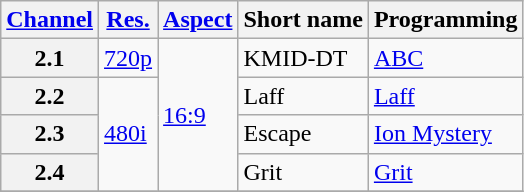<table class="wikitable">
<tr>
<th scope = "col"><a href='#'>Channel</a></th>
<th scope = "col"><a href='#'>Res.</a></th>
<th scope = "col"><a href='#'>Aspect</a></th>
<th scope = "col">Short name</th>
<th scope = "col">Programming</th>
</tr>
<tr>
<th scope = "row">2.1</th>
<td><a href='#'>720p</a></td>
<td rowspan=4><a href='#'>16:9</a></td>
<td>KMID-DT</td>
<td><a href='#'>ABC</a></td>
</tr>
<tr>
<th scope = "row">2.2</th>
<td rowspan=3><a href='#'>480i</a></td>
<td>Laff</td>
<td><a href='#'>Laff</a></td>
</tr>
<tr>
<th scope = "row">2.3</th>
<td>Escape</td>
<td><a href='#'>Ion Mystery</a></td>
</tr>
<tr>
<th scope = "row">2.4</th>
<td>Grit</td>
<td><a href='#'>Grit</a></td>
</tr>
<tr>
</tr>
</table>
